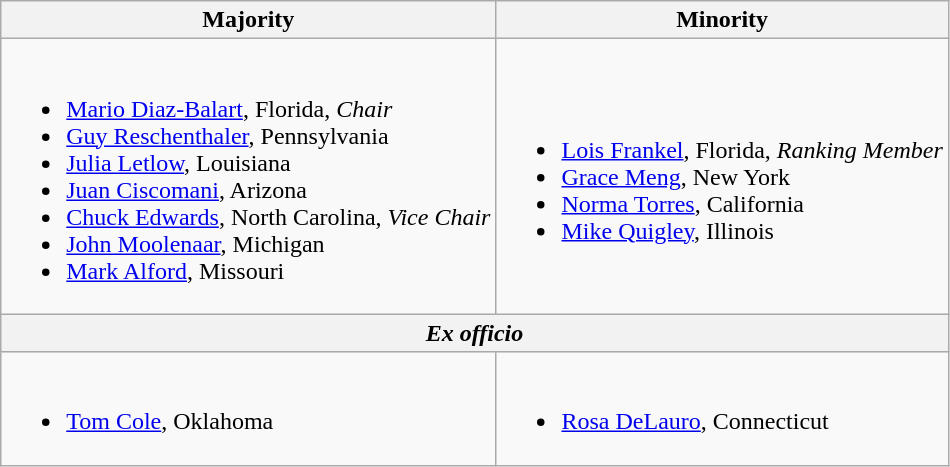<table class=wikitable>
<tr>
<th>Majority</th>
<th>Minority</th>
</tr>
<tr>
<td><br><ul><li><a href='#'>Mario Diaz-Balart</a>, Florida, <em>Chair</em></li><li><a href='#'>Guy Reschenthaler</a>, Pennsylvania</li><li><a href='#'>Julia Letlow</a>, Louisiana</li><li><a href='#'>Juan Ciscomani</a>, Arizona</li><li><a href='#'>Chuck Edwards</a>, North Carolina, <em>Vice Chair</em></li><li><a href='#'>John Moolenaar</a>, Michigan</li><li><a href='#'>Mark Alford</a>, Missouri</li></ul></td>
<td><br><ul><li><a href='#'>Lois Frankel</a>, Florida, <em>Ranking Member</em></li><li><a href='#'>Grace Meng</a>, New York</li><li><a href='#'>Norma Torres</a>, California</li><li><a href='#'>Mike Quigley</a>, Illinois</li></ul></td>
</tr>
<tr>
<th colspan=2><em>Ex officio</em></th>
</tr>
<tr>
<td><br><ul><li><a href='#'>Tom Cole</a>, Oklahoma</li></ul></td>
<td><br><ul><li><a href='#'>Rosa DeLauro</a>, Connecticut</li></ul></td>
</tr>
</table>
